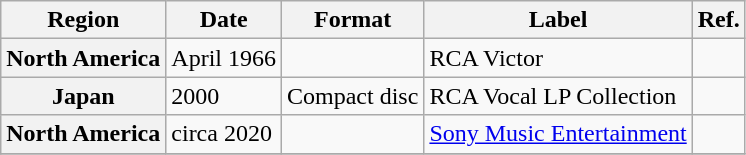<table class="wikitable plainrowheaders">
<tr>
<th scope="col">Region</th>
<th scope="col">Date</th>
<th scope="col">Format</th>
<th scope="col">Label</th>
<th scope="col">Ref.</th>
</tr>
<tr>
<th scope="row">North America</th>
<td>April 1966</td>
<td></td>
<td>RCA Victor</td>
<td></td>
</tr>
<tr>
<th scope="row">Japan</th>
<td>2000</td>
<td>Compact disc</td>
<td>RCA Vocal LP Collection</td>
<td></td>
</tr>
<tr>
<th scope="row">North America</th>
<td>circa 2020</td>
<td></td>
<td><a href='#'>Sony Music Entertainment</a></td>
<td></td>
</tr>
<tr>
</tr>
</table>
